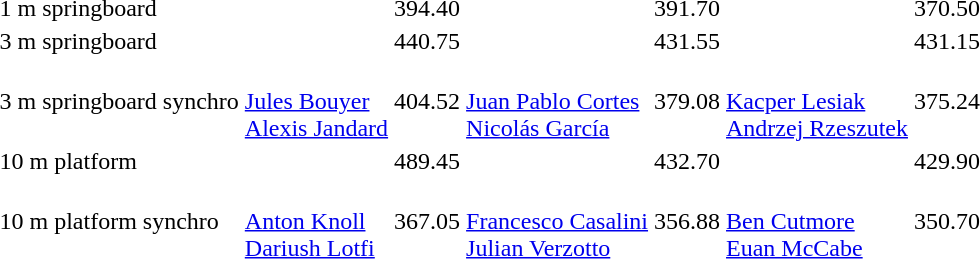<table>
<tr>
<td>1 m springboard<br></td>
<td></td>
<td>394.40</td>
<td></td>
<td>391.70</td>
<td></td>
<td>370.50</td>
</tr>
<tr>
<td>3 m springboard<br></td>
<td></td>
<td>440.75</td>
<td></td>
<td>431.55</td>
<td></td>
<td>431.15</td>
</tr>
<tr>
<td>3 m springboard synchro<br></td>
<td valign=top><br><a href='#'>Jules Bouyer</a><br><a href='#'>Alexis Jandard</a></td>
<td>404.52</td>
<td valign=top><br><a href='#'>Juan Pablo Cortes</a><br><a href='#'>Nicolás García</a></td>
<td>379.08</td>
<td valign=top><br><a href='#'>Kacper Lesiak</a><br><a href='#'>Andrzej Rzeszutek</a></td>
<td>375.24</td>
</tr>
<tr>
<td>10 m platform<br></td>
<td></td>
<td>489.45</td>
<td></td>
<td>432.70</td>
<td></td>
<td>429.90</td>
</tr>
<tr>
<td>10 m platform synchro<br></td>
<td valign=top><br><a href='#'>Anton Knoll</a><br><a href='#'>Dariush Lotfi</a></td>
<td>367.05</td>
<td valign=top><br><a href='#'>Francesco Casalini</a><br><a href='#'>Julian Verzotto</a></td>
<td>356.88</td>
<td valign=top><br><a href='#'>Ben Cutmore</a><br><a href='#'>Euan McCabe</a></td>
<td>350.70</td>
</tr>
</table>
